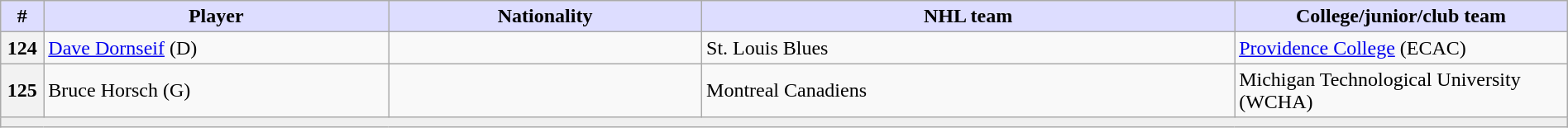<table class="wikitable" style="width: 100%">
<tr>
<th style="background:#ddf; width:2.75%;">#</th>
<th style="background:#ddf; width:22.0%;">Player</th>
<th style="background:#ddf; width:20.0%;">Nationality</th>
<th style="background:#ddf; width:34.0%;">NHL team</th>
<th style="background:#ddf; width:100.0%;">College/junior/club team</th>
</tr>
<tr>
<th>124</th>
<td><a href='#'>Dave Dornseif</a> (D)</td>
<td></td>
<td>St. Louis Blues</td>
<td><a href='#'>Providence College</a> (ECAC)</td>
</tr>
<tr>
<th>125</th>
<td>Bruce Horsch (G)</td>
<td></td>
<td>Montreal Canadiens</td>
<td>Michigan Technological University (WCHA)</td>
</tr>
<tr>
<td align=center colspan="6" bgcolor="#efefef"></td>
</tr>
</table>
